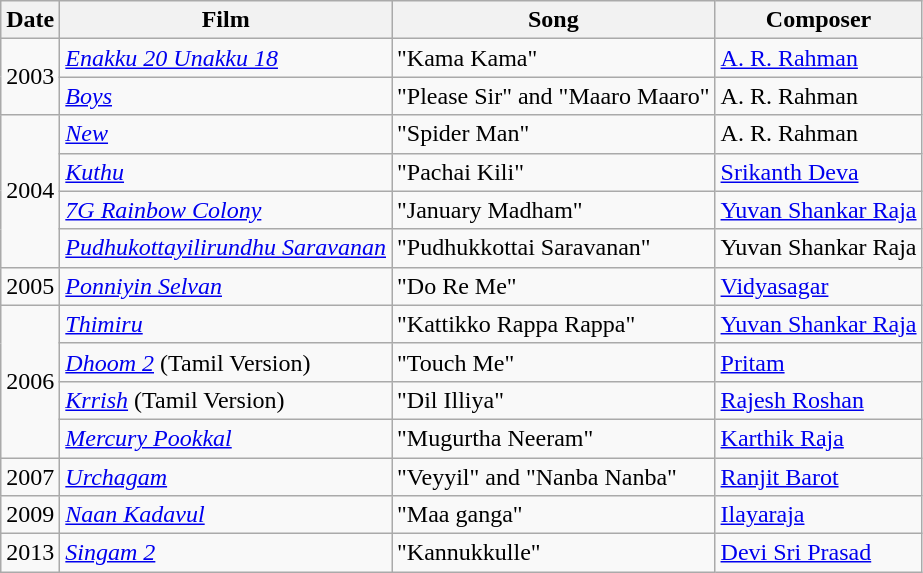<table class="wikitable sortable">
<tr>
<th>Date</th>
<th>Film</th>
<th>Song</th>
<th>Composer</th>
</tr>
<tr>
<td rowspan="2">2003</td>
<td><em><a href='#'>Enakku 20 Unakku 18</a></em></td>
<td>"Kama Kama"</td>
<td><a href='#'>A. R. Rahman</a></td>
</tr>
<tr>
<td><em><a href='#'>Boys</a></em></td>
<td>"Please Sir" and "Maaro Maaro"</td>
<td>A. R. Rahman</td>
</tr>
<tr>
<td rowspan="4">2004</td>
<td><em><a href='#'>New</a></em></td>
<td>"Spider Man"</td>
<td>A. R. Rahman</td>
</tr>
<tr>
<td><em><a href='#'>Kuthu</a></em></td>
<td>"Pachai Kili"</td>
<td><a href='#'>Srikanth Deva</a></td>
</tr>
<tr>
<td><em><a href='#'>7G Rainbow Colony</a></em></td>
<td>"January Madham"</td>
<td><a href='#'>Yuvan Shankar Raja</a></td>
</tr>
<tr>
<td><em><a href='#'>Pudhukottayilirundhu Saravanan</a></em></td>
<td>"Pudhukkottai Saravanan"</td>
<td>Yuvan Shankar Raja</td>
</tr>
<tr>
<td>2005</td>
<td><em><a href='#'>Ponniyin Selvan</a></em></td>
<td>"Do Re Me"</td>
<td><a href='#'>Vidyasagar</a></td>
</tr>
<tr>
<td rowspan="4">2006</td>
<td><em><a href='#'>Thimiru</a></em></td>
<td>"Kattikko Rappa Rappa"</td>
<td><a href='#'>Yuvan Shankar Raja</a></td>
</tr>
<tr>
<td><em><a href='#'>Dhoom 2</a></em> (Tamil Version)</td>
<td>"Touch Me"</td>
<td><a href='#'>Pritam</a></td>
</tr>
<tr>
<td><em><a href='#'>Krrish</a></em> (Tamil Version)</td>
<td>"Dil Illiya"</td>
<td><a href='#'>Rajesh Roshan</a></td>
</tr>
<tr>
<td><em><a href='#'>Mercury Pookkal</a></em></td>
<td>"Mugurtha Neeram"</td>
<td><a href='#'>Karthik Raja</a></td>
</tr>
<tr>
<td>2007</td>
<td><em><a href='#'>Urchagam</a></em></td>
<td>"Veyyil" and "Nanba Nanba"</td>
<td><a href='#'>Ranjit Barot</a></td>
</tr>
<tr>
<td>2009</td>
<td><em><a href='#'>Naan Kadavul</a></em></td>
<td>"Maa ganga"</td>
<td><a href='#'>Ilayaraja</a></td>
</tr>
<tr>
<td>2013</td>
<td><em><a href='#'>Singam 2</a></em></td>
<td>"Kannukkulle"</td>
<td><a href='#'>Devi Sri Prasad</a></td>
</tr>
</table>
